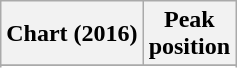<table class="wikitable sortable plainrowheaders" style="text-align:center">
<tr>
<th scope="col">Chart (2016)</th>
<th scope="col">Peak<br>position</th>
</tr>
<tr>
</tr>
<tr>
</tr>
<tr>
</tr>
<tr>
</tr>
<tr>
</tr>
<tr>
</tr>
</table>
